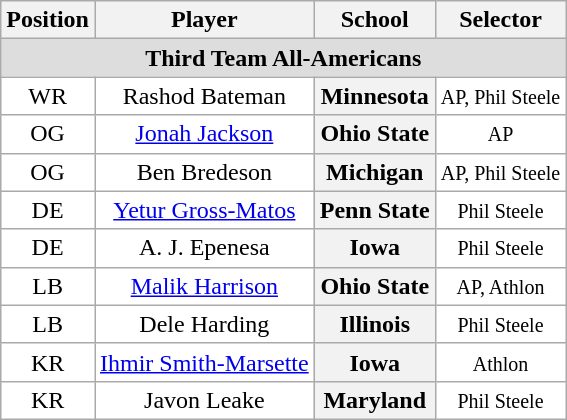<table class="wikitable">
<tr>
<th>Position</th>
<th>Player</th>
<th>School</th>
<th>Selector</th>
</tr>
<tr>
<td colspan="4" style="text-align:center; background:#ddd;"><strong>Third Team All-Americans</strong></td>
</tr>
<tr style="text-align:center;">
<td style="background:white">WR</td>
<td style="background:white">Rashod Bateman</td>
<th style=>Minnesota</th>
<td style="background:white"><small>AP, Phil Steele</small></td>
</tr>
<tr style="text-align:center;">
<td style="background:white">OG</td>
<td style="background:white"><a href='#'>Jonah Jackson</a></td>
<th style=>Ohio State</th>
<td style="background:white"><small>AP</small></td>
</tr>
<tr style="text-align:center;">
<td style="background:white">OG</td>
<td style="background:white">Ben Bredeson</td>
<th style=>Michigan</th>
<td style="background:white"><small>AP, Phil Steele</small></td>
</tr>
<tr style="text-align:center;">
<td style="background:white">DE</td>
<td style="background:white"><a href='#'>Yetur Gross-Matos</a></td>
<th style=>Penn State</th>
<td style="background:white"><small>Phil Steele</small></td>
</tr>
<tr style="text-align:center;">
<td style="background:white">DE</td>
<td style="background:white">A. J. Epenesa</td>
<th style=>Iowa</th>
<td style="background:white"><small>Phil Steele</small></td>
</tr>
<tr style="text-align:center;">
<td style="background:white">LB</td>
<td style="background:white"><a href='#'>Malik Harrison</a></td>
<th style=>Ohio State</th>
<td style="background:white"><small>AP, Athlon</small></td>
</tr>
<tr style="text-align:center;">
<td style="background:white">LB</td>
<td style="background:white">Dele Harding</td>
<th style=>Illinois</th>
<td style="background:white"><small>Phil Steele</small></td>
</tr>
<tr style="text-align:center;">
<td style="background:white">KR</td>
<td style="background:white"><a href='#'>Ihmir Smith-Marsette</a></td>
<th style=>Iowa</th>
<td style="background:white"><small>Athlon</small></td>
</tr>
<tr style="text-align:center;">
<td style="background:white">KR</td>
<td style="background:white">Javon Leake</td>
<th style=>Maryland</th>
<td style="background:white"><small>Phil Steele</small></td>
</tr>
</table>
